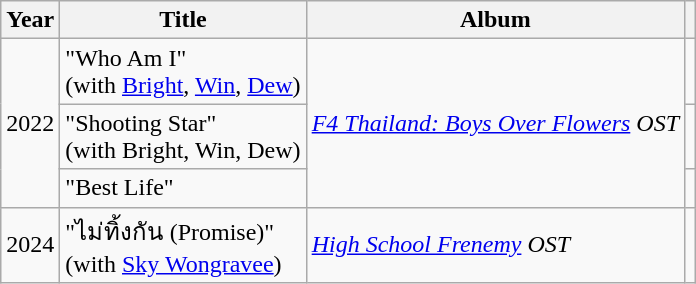<table class="wikitable sortable">
<tr>
<th>Year</th>
<th>Title</th>
<th>Album</th>
<th scope="col" class="unsortable"></th>
</tr>
<tr>
<td rowspan="3">2022</td>
<td>"Who Am I"<br><span>(with <a href='#'>Bright</a>, <a href='#'>Win</a>, <a href='#'>Dew</a>)</span></td>
<td rowspan="3"><em><a href='#'>F4 Thailand: Boys Over Flowers</a> OST</em></td>
<td></td>
</tr>
<tr>
<td>"Shooting Star"<br><span>(with Bright, Win, Dew)</span></td>
<td></td>
</tr>
<tr>
<td>"Best Life"</td>
<td></td>
</tr>
<tr>
<td>2024</td>
<td>"ไม่ทิ้งกัน (Promise)"<br><span>(with <a href='#'>Sky Wongravee</a>)</span></td>
<td><em><a href='#'>High School Frenemy</a> OST</em></td>
<td></td>
</tr>
</table>
